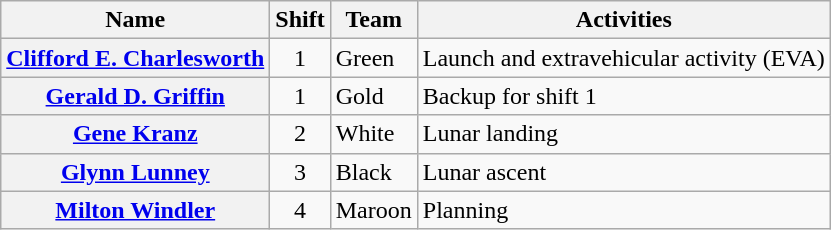<table class="wikitable plainrowheaders">
<tr>
<th scope="col">Name</th>
<th scope="col">Shift</th>
<th scope="col">Team</th>
<th scope="col">Activities</th>
</tr>
<tr>
<th scope="row"><a href='#'>Clifford E. Charlesworth</a></th>
<td style="text-align:center;">1</td>
<td>Green</td>
<td>Launch and extravehicular activity (EVA)</td>
</tr>
<tr>
<th scope="row"><a href='#'>Gerald D. Griffin</a></th>
<td style="text-align:center;">1</td>
<td>Gold</td>
<td>Backup for shift 1</td>
</tr>
<tr>
<th scope="row"><a href='#'>Gene Kranz</a></th>
<td style="text-align:center;">2</td>
<td>White</td>
<td>Lunar landing</td>
</tr>
<tr>
<th scope="row"><a href='#'>Glynn Lunney</a></th>
<td style="text-align:center;">3</td>
<td>Black</td>
<td>Lunar ascent</td>
</tr>
<tr>
<th scope="row"><a href='#'>Milton Windler</a></th>
<td style="text-align:center;">4</td>
<td>Maroon</td>
<td>Planning</td>
</tr>
</table>
